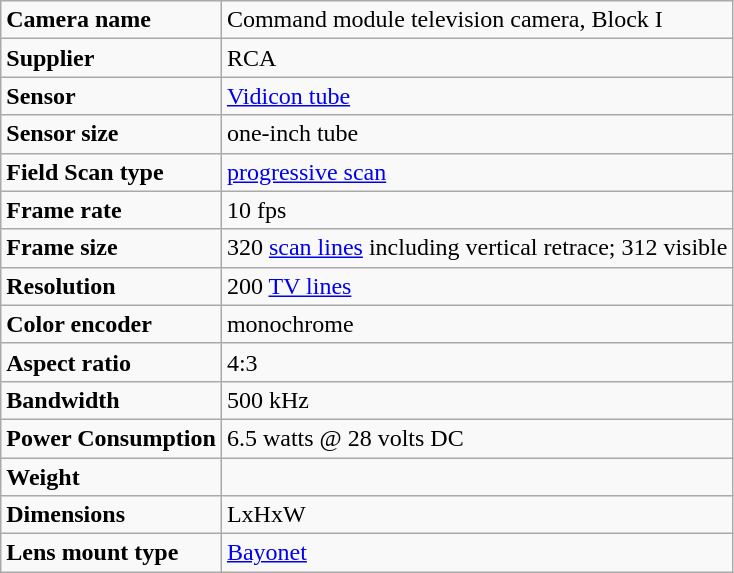<table class="wikitable" border="4">
<tr>
<td><strong>Camera name</strong></td>
<td>Command module television camera, Block I</td>
</tr>
<tr>
<td><strong>Supplier</strong></td>
<td>RCA</td>
</tr>
<tr>
<td><strong>Sensor</strong></td>
<td><a href='#'>Vidicon tube</a></td>
</tr>
<tr>
<td><strong>Sensor size</strong></td>
<td>one-inch tube</td>
</tr>
<tr>
<td><strong>Field Scan type</strong></td>
<td><a href='#'>progressive scan</a></td>
</tr>
<tr>
<td><strong>Frame rate</strong></td>
<td>10 fps</td>
</tr>
<tr>
<td><strong>Frame size</strong></td>
<td>320 <a href='#'>scan lines</a> including vertical retrace; 312 visible</td>
</tr>
<tr>
<td><strong>Resolution</strong></td>
<td>200 <a href='#'>TV lines</a></td>
</tr>
<tr>
<td><strong>Color encoder</strong></td>
<td>monochrome</td>
</tr>
<tr>
<td><strong>Aspect ratio</strong></td>
<td>4:3</td>
</tr>
<tr>
<td><strong>Bandwidth</strong></td>
<td>500 kHz</td>
</tr>
<tr>
<td><strong>Power Consumption</strong></td>
<td>6.5 watts @ 28 volts DC</td>
</tr>
<tr>
<td><strong>Weight</strong></td>
<td></td>
</tr>
<tr>
<td><strong>Dimensions</strong></td>
<td> LxHxW</td>
</tr>
<tr>
<td><strong>Lens mount type</strong></td>
<td><a href='#'>Bayonet</a></td>
</tr>
</table>
